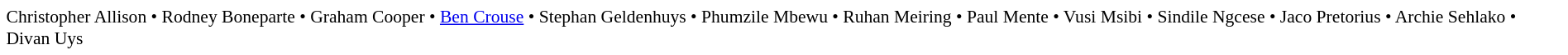<table cellpadding="2" style="border: 1px solid white; font-size:90%;">
<tr>
<td style="text-align:left;">Christopher Allison • Rodney Boneparte • Graham Cooper • <a href='#'>Ben Crouse</a> • Stephan Geldenhuys • Phumzile Mbewu • Ruhan Meiring • Paul Mente • Vusi Msibi • Sindile Ngcese • Jaco Pretorius • Archie Sehlako • Divan Uys</td>
</tr>
</table>
